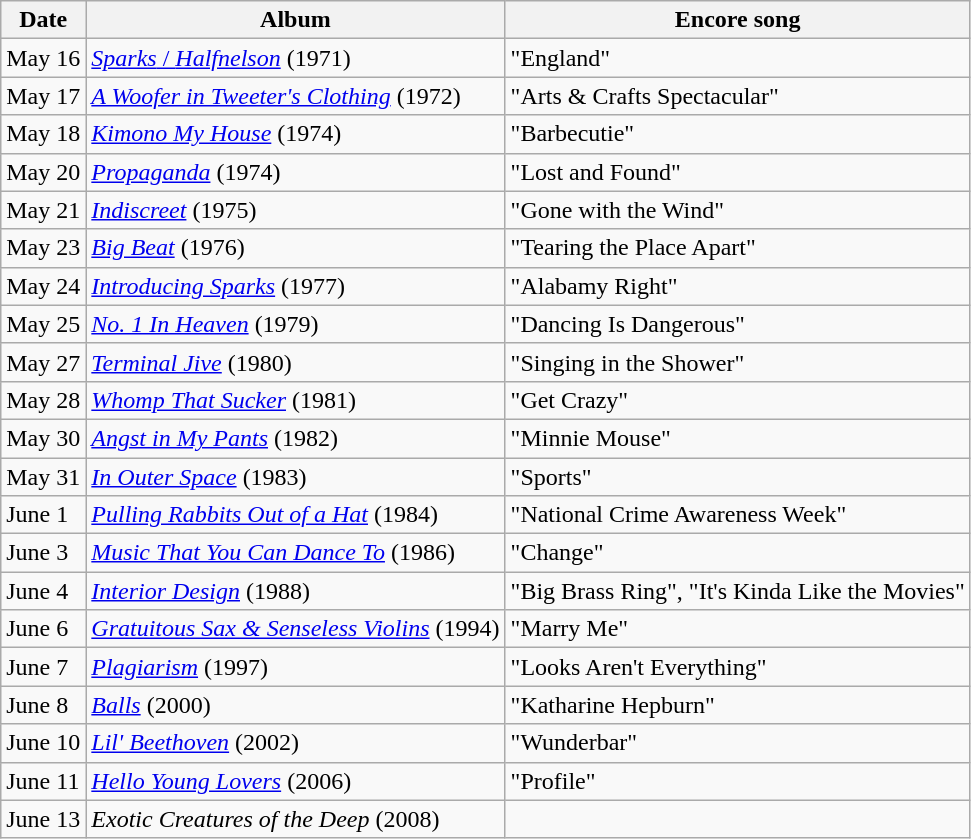<table class="wikitable">
<tr>
<th>Date</th>
<th>Album</th>
<th>Encore song</th>
</tr>
<tr>
<td>May 16</td>
<td><em><a href='#'>Sparks</em> / <em>Halfnelson</a></em> (1971)</td>
<td>"England"</td>
</tr>
<tr>
<td>May 17</td>
<td><em><a href='#'>A Woofer in Tweeter's Clothing</a></em> (1972)</td>
<td>"Arts & Crafts Spectacular"</td>
</tr>
<tr>
<td>May 18</td>
<td><em><a href='#'>Kimono My House</a></em> (1974)</td>
<td>"Barbecutie"</td>
</tr>
<tr>
<td>May 20</td>
<td><em><a href='#'>Propaganda</a></em> (1974)</td>
<td>"Lost and Found"</td>
</tr>
<tr>
<td>May 21</td>
<td><em><a href='#'>Indiscreet</a></em> (1975)</td>
<td>"Gone with the Wind"</td>
</tr>
<tr>
<td>May 23</td>
<td><em><a href='#'>Big Beat</a></em> (1976)</td>
<td>"Tearing the Place Apart"</td>
</tr>
<tr>
<td>May 24</td>
<td><em><a href='#'>Introducing Sparks</a></em> (1977)</td>
<td>"Alabamy Right"</td>
</tr>
<tr>
<td>May 25</td>
<td><em><a href='#'>No. 1 In Heaven</a></em> (1979)</td>
<td>"Dancing Is Dangerous"</td>
</tr>
<tr>
<td>May 27</td>
<td><em><a href='#'>Terminal Jive</a></em> (1980)</td>
<td>"Singing in the Shower"</td>
</tr>
<tr>
<td>May 28</td>
<td><em><a href='#'>Whomp That Sucker</a></em> (1981)</td>
<td>"Get Crazy"</td>
</tr>
<tr>
<td>May 30</td>
<td><em><a href='#'>Angst in My Pants</a></em> (1982)</td>
<td>"Minnie Mouse"</td>
</tr>
<tr>
<td>May 31</td>
<td><em><a href='#'>In Outer Space</a></em> (1983)</td>
<td>"Sports"</td>
</tr>
<tr>
<td>June 1</td>
<td><em><a href='#'>Pulling Rabbits Out of a Hat</a></em> (1984)</td>
<td>"National Crime Awareness Week"</td>
</tr>
<tr>
<td>June 3</td>
<td><em><a href='#'>Music That You Can Dance To</a></em> (1986)</td>
<td>"Change"</td>
</tr>
<tr>
<td>June 4</td>
<td><em><a href='#'>Interior Design</a></em> (1988)</td>
<td>"Big Brass Ring", "It's Kinda Like the Movies"</td>
</tr>
<tr>
<td>June 6</td>
<td><em><a href='#'>Gratuitous Sax & Senseless Violins</a></em> (1994)</td>
<td>"Marry Me"</td>
</tr>
<tr>
<td>June 7</td>
<td><em><a href='#'>Plagiarism</a></em> (1997)</td>
<td>"Looks Aren't Everything"</td>
</tr>
<tr>
<td>June 8</td>
<td><em><a href='#'>Balls</a></em> (2000)</td>
<td>"Katharine Hepburn"</td>
</tr>
<tr>
<td>June 10</td>
<td><em><a href='#'>Lil' Beethoven</a></em> (2002)</td>
<td>"Wunderbar"</td>
</tr>
<tr>
<td>June 11</td>
<td><em><a href='#'>Hello Young Lovers</a></em> (2006)</td>
<td>"Profile"</td>
</tr>
<tr>
<td>June 13</td>
<td><em>Exotic Creatures of the Deep</em> (2008)</td>
<td></td>
</tr>
</table>
